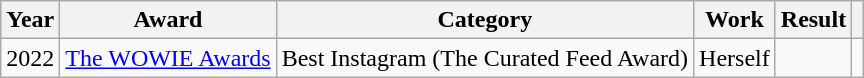<table class="wikitable">
<tr>
<th>Year</th>
<th>Award</th>
<th>Category</th>
<th>Work</th>
<th>Result</th>
<th></th>
</tr>
<tr>
<td>2022</td>
<td><a href='#'>The WOWIE Awards</a></td>
<td>Best Instagram (The Curated Feed Award)</td>
<td>Herself</td>
<td></td>
<td></td>
</tr>
</table>
